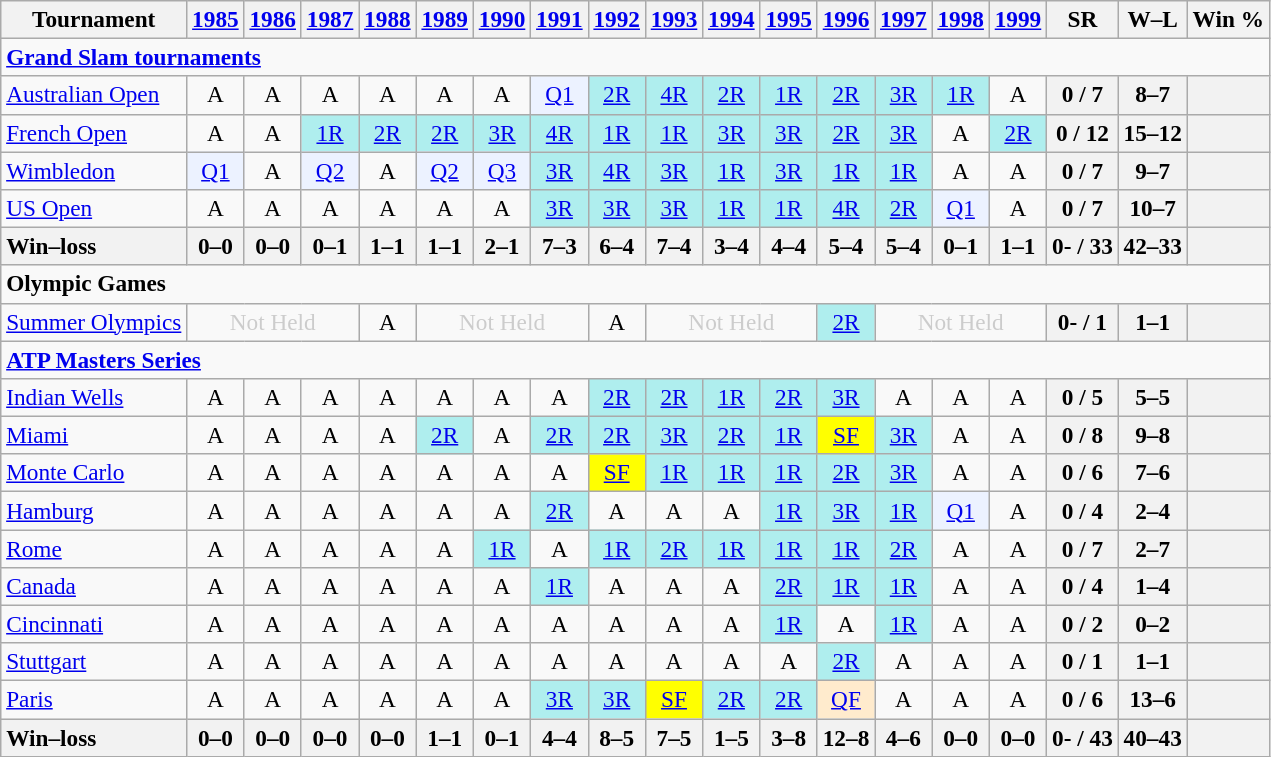<table class=wikitable style=text-align:center;font-size:97%>
<tr>
<th>Tournament</th>
<th><a href='#'>1985</a></th>
<th><a href='#'>1986</a></th>
<th><a href='#'>1987</a></th>
<th><a href='#'>1988</a></th>
<th><a href='#'>1989</a></th>
<th><a href='#'>1990</a></th>
<th><a href='#'>1991</a></th>
<th><a href='#'>1992</a></th>
<th><a href='#'>1993</a></th>
<th><a href='#'>1994</a></th>
<th><a href='#'>1995</a></th>
<th><a href='#'>1996</a></th>
<th><a href='#'>1997</a></th>
<th><a href='#'>1998</a></th>
<th><a href='#'>1999</a></th>
<th>SR</th>
<th>W–L</th>
<th>Win %</th>
</tr>
<tr>
<td colspan=23 align=left><strong><a href='#'>Grand Slam tournaments</a></strong></td>
</tr>
<tr>
<td align=left><a href='#'>Australian Open</a></td>
<td>A</td>
<td>A</td>
<td>A</td>
<td>A</td>
<td>A</td>
<td>A</td>
<td bgcolor=ecf2ff><a href='#'>Q1</a></td>
<td bgcolor=afeeee><a href='#'>2R</a></td>
<td bgcolor=afeeee><a href='#'>4R</a></td>
<td bgcolor=afeeee><a href='#'>2R</a></td>
<td bgcolor=afeeee><a href='#'>1R</a></td>
<td bgcolor=afeeee><a href='#'>2R</a></td>
<td bgcolor=afeeee><a href='#'>3R</a></td>
<td bgcolor=afeeee><a href='#'>1R</a></td>
<td>A</td>
<th>0 / 7</th>
<th>8–7</th>
<th></th>
</tr>
<tr>
<td align=left><a href='#'>French Open</a></td>
<td>A</td>
<td>A</td>
<td bgcolor=afeeee><a href='#'>1R</a></td>
<td bgcolor=afeeee><a href='#'>2R</a></td>
<td bgcolor=afeeee><a href='#'>2R</a></td>
<td bgcolor=afeeee><a href='#'>3R</a></td>
<td bgcolor=afeeee><a href='#'>4R</a></td>
<td bgcolor=afeeee><a href='#'>1R</a></td>
<td bgcolor=afeeee><a href='#'>1R</a></td>
<td bgcolor=afeeee><a href='#'>3R</a></td>
<td bgcolor=afeeee><a href='#'>3R</a></td>
<td bgcolor=afeeee><a href='#'>2R</a></td>
<td bgcolor=afeeee><a href='#'>3R</a></td>
<td>A</td>
<td bgcolor=afeeee><a href='#'>2R</a></td>
<th>0 / 12</th>
<th>15–12</th>
<th></th>
</tr>
<tr>
<td align=left><a href='#'>Wimbledon</a></td>
<td bgcolor=ecf2ff><a href='#'>Q1</a></td>
<td>A</td>
<td bgcolor=ecf2ff><a href='#'>Q2</a></td>
<td>A</td>
<td bgcolor=ecf2ff><a href='#'>Q2</a></td>
<td bgcolor=ecf2ff><a href='#'>Q3</a></td>
<td bgcolor=afeeee><a href='#'>3R</a></td>
<td bgcolor=afeeee><a href='#'>4R</a></td>
<td bgcolor=afeeee><a href='#'>3R</a></td>
<td bgcolor=afeeee><a href='#'>1R</a></td>
<td bgcolor=afeeee><a href='#'>3R</a></td>
<td bgcolor=afeeee><a href='#'>1R</a></td>
<td bgcolor=afeeee><a href='#'>1R</a></td>
<td>A</td>
<td>A</td>
<th>0 / 7</th>
<th>9–7</th>
<th></th>
</tr>
<tr>
<td align=left><a href='#'>US Open</a></td>
<td>A</td>
<td>A</td>
<td>A</td>
<td>A</td>
<td>A</td>
<td>A</td>
<td bgcolor=afeeee><a href='#'>3R</a></td>
<td bgcolor=afeeee><a href='#'>3R</a></td>
<td bgcolor=afeeee><a href='#'>3R</a></td>
<td bgcolor=afeeee><a href='#'>1R</a></td>
<td bgcolor=afeeee><a href='#'>1R</a></td>
<td bgcolor=afeeee><a href='#'>4R</a></td>
<td bgcolor=afeeee><a href='#'>2R</a></td>
<td bgcolor=ecf2ff><a href='#'>Q1</a></td>
<td>A</td>
<th>0 / 7</th>
<th>10–7</th>
<th></th>
</tr>
<tr>
<th style=text-align:left>Win–loss</th>
<th>0–0</th>
<th>0–0</th>
<th>0–1</th>
<th>1–1</th>
<th>1–1</th>
<th>2–1</th>
<th>7–3</th>
<th>6–4</th>
<th>7–4</th>
<th>3–4</th>
<th>4–4</th>
<th>5–4</th>
<th>5–4</th>
<th>0–1</th>
<th>1–1</th>
<th>0- / 33</th>
<th>42–33</th>
<th></th>
</tr>
<tr>
<td colspan=22 align=left><strong>Olympic Games</strong></td>
</tr>
<tr>
<td align=left><a href='#'>Summer Olympics</a></td>
<td colspan=3 style=color:#cccccc>Not Held</td>
<td>A</td>
<td colspan=3 style=color:#cccccc>Not Held</td>
<td>A</td>
<td colspan=3 style=color:#cccccc>Not Held</td>
<td style=background:#afeeee><a href='#'>2R</a></td>
<td colspan=3 style=color:#cccccc>Not Held</td>
<th>0- / 1</th>
<th>1–1</th>
<th></th>
</tr>
<tr>
<td colspan=23 align=left><strong><a href='#'>ATP Masters Series</a></strong></td>
</tr>
<tr>
<td align=left><a href='#'>Indian Wells</a></td>
<td>A</td>
<td>A</td>
<td>A</td>
<td>A</td>
<td>A</td>
<td>A</td>
<td>A</td>
<td bgcolor=afeeee><a href='#'>2R</a></td>
<td bgcolor=afeeee><a href='#'>2R</a></td>
<td bgcolor=afeeee><a href='#'>1R</a></td>
<td bgcolor=afeeee><a href='#'>2R</a></td>
<td bgcolor=afeeee><a href='#'>3R</a></td>
<td>A</td>
<td>A</td>
<td>A</td>
<th>0 / 5</th>
<th>5–5</th>
<th></th>
</tr>
<tr>
<td align=left><a href='#'>Miami</a></td>
<td>A</td>
<td>A</td>
<td>A</td>
<td>A</td>
<td bgcolor=afeeee><a href='#'>2R</a></td>
<td>A</td>
<td bgcolor=afeeee><a href='#'>2R</a></td>
<td bgcolor=afeeee><a href='#'>2R</a></td>
<td bgcolor=afeeee><a href='#'>3R</a></td>
<td bgcolor=afeeee><a href='#'>2R</a></td>
<td bgcolor=afeeee><a href='#'>1R</a></td>
<td bgcolor=yellow><a href='#'>SF</a></td>
<td bgcolor=afeeee><a href='#'>3R</a></td>
<td>A</td>
<td>A</td>
<th>0 / 8</th>
<th>9–8</th>
<th></th>
</tr>
<tr>
<td align=left><a href='#'>Monte Carlo</a></td>
<td>A</td>
<td>A</td>
<td>A</td>
<td>A</td>
<td>A</td>
<td>A</td>
<td>A</td>
<td bgcolor=yellow><a href='#'>SF</a></td>
<td bgcolor=afeeee><a href='#'>1R</a></td>
<td bgcolor=afeeee><a href='#'>1R</a></td>
<td bgcolor=afeeee><a href='#'>1R</a></td>
<td bgcolor=afeeee><a href='#'>2R</a></td>
<td bgcolor=afeeee><a href='#'>3R</a></td>
<td>A</td>
<td>A</td>
<th>0 / 6</th>
<th>7–6</th>
<th></th>
</tr>
<tr>
<td align=left><a href='#'>Hamburg</a></td>
<td>A</td>
<td>A</td>
<td>A</td>
<td>A</td>
<td>A</td>
<td>A</td>
<td bgcolor=afeeee><a href='#'>2R</a></td>
<td>A</td>
<td>A</td>
<td>A</td>
<td bgcolor=afeeee><a href='#'>1R</a></td>
<td bgcolor=afeeee><a href='#'>3R</a></td>
<td bgcolor=afeeee><a href='#'>1R</a></td>
<td bgcolor=ecf2ff><a href='#'>Q1</a></td>
<td>A</td>
<th>0 / 4</th>
<th>2–4</th>
<th></th>
</tr>
<tr>
<td align=left><a href='#'>Rome</a></td>
<td>A</td>
<td>A</td>
<td>A</td>
<td>A</td>
<td>A</td>
<td bgcolor=afeeee><a href='#'>1R</a></td>
<td>A</td>
<td bgcolor=afeeee><a href='#'>1R</a></td>
<td bgcolor=afeeee><a href='#'>2R</a></td>
<td bgcolor=afeeee><a href='#'>1R</a></td>
<td bgcolor=afeeee><a href='#'>1R</a></td>
<td bgcolor=afeeee><a href='#'>1R</a></td>
<td bgcolor=afeeee><a href='#'>2R</a></td>
<td>A</td>
<td>A</td>
<th>0 / 7</th>
<th>2–7</th>
<th></th>
</tr>
<tr>
<td align=left><a href='#'>Canada</a></td>
<td>A</td>
<td>A</td>
<td>A</td>
<td>A</td>
<td>A</td>
<td>A</td>
<td bgcolor=afeeee><a href='#'>1R</a></td>
<td>A</td>
<td>A</td>
<td>A</td>
<td bgcolor=afeeee><a href='#'>2R</a></td>
<td bgcolor=afeeee><a href='#'>1R</a></td>
<td bgcolor=afeeee><a href='#'>1R</a></td>
<td>A</td>
<td>A</td>
<th>0 / 4</th>
<th>1–4</th>
<th></th>
</tr>
<tr>
<td align=left><a href='#'>Cincinnati</a></td>
<td>A</td>
<td>A</td>
<td>A</td>
<td>A</td>
<td>A</td>
<td>A</td>
<td>A</td>
<td>A</td>
<td>A</td>
<td>A</td>
<td bgcolor=afeeee><a href='#'>1R</a></td>
<td>A</td>
<td bgcolor=afeeee><a href='#'>1R</a></td>
<td>A</td>
<td>A</td>
<th>0 / 2</th>
<th>0–2</th>
<th></th>
</tr>
<tr>
<td align=left><a href='#'>Stuttgart</a></td>
<td>A</td>
<td>A</td>
<td>A</td>
<td>A</td>
<td>A</td>
<td>A</td>
<td>A</td>
<td>A</td>
<td>A</td>
<td>A</td>
<td>A</td>
<td bgcolor=afeeee><a href='#'>2R</a></td>
<td>A</td>
<td>A</td>
<td>A</td>
<th>0 / 1</th>
<th>1–1</th>
<th></th>
</tr>
<tr>
<td align=left><a href='#'>Paris</a></td>
<td>A</td>
<td>A</td>
<td>A</td>
<td>A</td>
<td>A</td>
<td>A</td>
<td bgcolor=afeeee><a href='#'>3R</a></td>
<td bgcolor=afeeee><a href='#'>3R</a></td>
<td bgcolor=yellow><a href='#'>SF</a></td>
<td bgcolor=afeeee><a href='#'>2R</a></td>
<td bgcolor=afeeee><a href='#'>2R</a></td>
<td bgcolor=ffebcd><a href='#'>QF</a></td>
<td>A</td>
<td>A</td>
<td>A</td>
<th>0 / 6</th>
<th>13–6</th>
<th></th>
</tr>
<tr>
<th style=text-align:left>Win–loss</th>
<th>0–0</th>
<th>0–0</th>
<th>0–0</th>
<th>0–0</th>
<th>1–1</th>
<th>0–1</th>
<th>4–4</th>
<th>8–5</th>
<th>7–5</th>
<th>1–5</th>
<th>3–8</th>
<th>12–8</th>
<th>4–6</th>
<th>0–0</th>
<th>0–0</th>
<th>0- / 43</th>
<th>40–43</th>
<th></th>
</tr>
</table>
